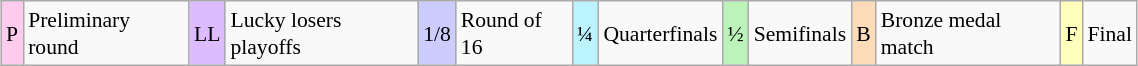<table class="wikitable" style="margin:0.5em auto; font-size:90%; line-height:1.25em" width=60%>
<tr>
<td bgcolor="#FFCCEE" align=center>P</td>
<td>Preliminary round</td>
<td bgcolor="#DDBBFF">LL</td>
<td>Lucky losers playoffs</td>
<td bgcolor="#CCCCFF">1/8</td>
<td>Round of 16</td>
<td bgcolor="#BBF3FF" align=center>¼</td>
<td>Quarterfinals</td>
<td bgcolor="#BBF3BB" align=center>½</td>
<td>Semifinals</td>
<td bgcolor="#FEDCBA" align=center>B</td>
<td>Bronze medal match</td>
<td bgcolor="#FFFFBB" align=center>F</td>
<td>Final</td>
</tr>
</table>
